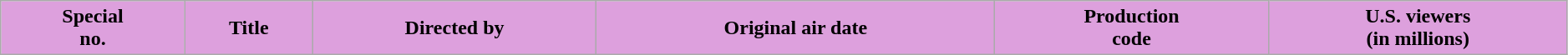<table class="wikitable plainrowheaders" style="width:99%; background: #FFFFFF;">
<tr>
<th style="background-color: #DDA0DD;">Special<br>no.</th>
<th ! style="background-color: #DDA0DD;">Title</th>
<th ! style="background-color: #DDA0DD;">Directed by</th>
<th ! style="background-color: #DDA0DD;">Original air date</th>
<th ! style="background-color: #DDA0DD;">Production<br>code</th>
<th ! style="background-color: #DDA0DD;">U.S. viewers<br>(in millions)<br></th>
</tr>
</table>
